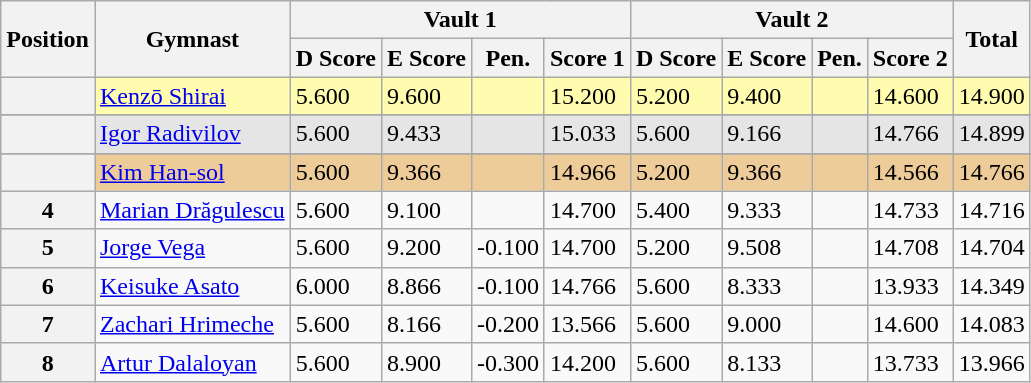<table class="wikitable sortable">
<tr>
<th rowspan="2">Position</th>
<th rowspan="2">Gymnast</th>
<th colspan="4">Vault 1</th>
<th colspan="4">Vault 2</th>
<th rowspan="2">Total</th>
</tr>
<tr>
<th>D Score</th>
<th>E Score</th>
<th>Pen.</th>
<th>Score 1</th>
<th>D Score</th>
<th>E Score</th>
<th>Pen.</th>
<th>Score 2</th>
</tr>
<tr style="background:#fffcaf;">
<th scope="row" style="text-align:center"></th>
<td> <a href='#'>Kenzō Shirai</a></td>
<td>5.600</td>
<td>9.600</td>
<td></td>
<td>15.200</td>
<td>5.200</td>
<td>9.400</td>
<td></td>
<td>14.600</td>
<td>14.900</td>
</tr>
<tr>
</tr>
<tr style="background:#e5e5e5;">
<th scope="row" style="text-align:center"></th>
<td> <a href='#'>Igor Radivilov</a></td>
<td>5.600</td>
<td>9.433</td>
<td></td>
<td>15.033</td>
<td>5.600</td>
<td>9.166</td>
<td></td>
<td>14.766</td>
<td>14.899</td>
</tr>
<tr>
</tr>
<tr style="background:#ec9;">
<th scope="row" style="text-align:center"></th>
<td> <a href='#'>Kim Han-sol</a></td>
<td>5.600</td>
<td>9.366</td>
<td></td>
<td>14.966</td>
<td>5.200</td>
<td>9.366</td>
<td></td>
<td>14.566</td>
<td>14.766</td>
</tr>
<tr>
<th>4</th>
<td> <a href='#'>Marian Drăgulescu</a></td>
<td>5.600</td>
<td>9.100</td>
<td></td>
<td>14.700</td>
<td>5.400</td>
<td>9.333</td>
<td></td>
<td>14.733</td>
<td>14.716</td>
</tr>
<tr>
<th>5</th>
<td> <a href='#'>Jorge Vega</a></td>
<td>5.600</td>
<td>9.200</td>
<td>-0.100</td>
<td>14.700</td>
<td>5.200</td>
<td>9.508</td>
<td></td>
<td>14.708</td>
<td>14.704</td>
</tr>
<tr>
<th>6</th>
<td> <a href='#'>Keisuke Asato</a></td>
<td>6.000</td>
<td>8.866</td>
<td>-0.100</td>
<td>14.766</td>
<td>5.600</td>
<td>8.333</td>
<td></td>
<td>13.933</td>
<td>14.349</td>
</tr>
<tr>
<th>7</th>
<td> <a href='#'>Zachari Hrimeche</a></td>
<td>5.600</td>
<td>8.166</td>
<td>-0.200</td>
<td>13.566</td>
<td>5.600</td>
<td>9.000</td>
<td></td>
<td>14.600</td>
<td>14.083</td>
</tr>
<tr>
<th>8</th>
<td> <a href='#'>Artur Dalaloyan</a></td>
<td>5.600</td>
<td>8.900</td>
<td>-0.300</td>
<td>14.200</td>
<td>5.600</td>
<td>8.133</td>
<td></td>
<td>13.733</td>
<td>13.966</td>
</tr>
</table>
